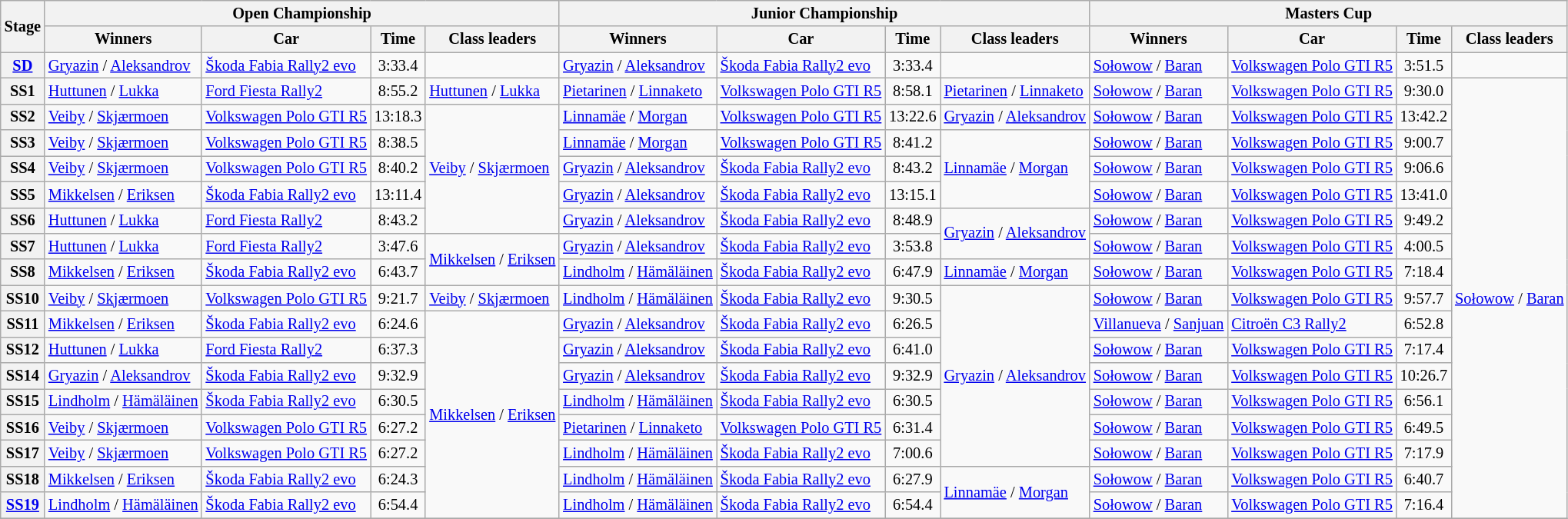<table class="wikitable" style="font-size:85%">
<tr>
<th rowspan="2">Stage</th>
<th colspan="4">Open Championship</th>
<th colspan="4">Junior Championship</th>
<th colspan="4">Masters Cup</th>
</tr>
<tr>
<th>Winners</th>
<th>Car</th>
<th>Time</th>
<th>Class leaders</th>
<th>Winners</th>
<th>Car</th>
<th>Time</th>
<th>Class leaders</th>
<th>Winners</th>
<th>Car</th>
<th>Time</th>
<th>Class leaders</th>
</tr>
<tr>
<th><a href='#'>SD</a></th>
<td nowrap><a href='#'>Gryazin</a> / <a href='#'>Aleksandrov</a></td>
<td><a href='#'>Škoda Fabia Rally2 evo</a></td>
<td align="center">3:33.4</td>
<td></td>
<td><a href='#'>Gryazin</a> / <a href='#'>Aleksandrov</a></td>
<td><a href='#'>Škoda Fabia Rally2 evo</a></td>
<td align="center">3:33.4</td>
<td></td>
<td nowrap><a href='#'>Sołowow</a> / <a href='#'>Baran</a></td>
<td nowrap><a href='#'>Volkswagen Polo GTI R5</a></td>
<td align="center">3:51.5</td>
<td></td>
</tr>
<tr>
<th>SS1</th>
<td><a href='#'>Huttunen</a> / <a href='#'>Lukka</a></td>
<td><a href='#'>Ford Fiesta Rally2</a></td>
<td align="center">8:55.2</td>
<td><a href='#'>Huttunen</a> / <a href='#'>Lukka</a></td>
<td><a href='#'>Pietarinen</a> / <a href='#'>Linnaketo</a></td>
<td><a href='#'>Volkswagen Polo GTI R5</a></td>
<td align="center">8:58.1</td>
<td><a href='#'>Pietarinen</a> / <a href='#'>Linnaketo</a></td>
<td><a href='#'>Sołowow</a> / <a href='#'>Baran</a></td>
<td><a href='#'>Volkswagen Polo GTI R5</a></td>
<td align="center">9:30.0</td>
<td rowspan="17" nowrap><a href='#'>Sołowow</a> / <a href='#'>Baran</a></td>
</tr>
<tr>
<th>SS2</th>
<td><a href='#'>Veiby</a> / <a href='#'>Skjærmoen</a></td>
<td nowrap><a href='#'>Volkswagen Polo GTI R5</a></td>
<td align="center">13:18.3</td>
<td rowspan="5" nowrap><a href='#'>Veiby</a> / <a href='#'>Skjærmoen</a></td>
<td><a href='#'>Linnamäe</a> / <a href='#'>Morgan</a></td>
<td nowrap><a href='#'>Volkswagen Polo GTI R5</a></td>
<td align="center">13:22.6</td>
<td nowrap><a href='#'>Gryazin</a> / <a href='#'>Aleksandrov</a></td>
<td><a href='#'>Sołowow</a> / <a href='#'>Baran</a></td>
<td><a href='#'>Volkswagen Polo GTI R5</a></td>
<td align="center">13:42.2</td>
</tr>
<tr>
<th>SS3</th>
<td nowrap><a href='#'>Veiby</a> / <a href='#'>Skjærmoen</a></td>
<td><a href='#'>Volkswagen Polo GTI R5</a></td>
<td align="center">8:38.5</td>
<td><a href='#'>Linnamäe</a> / <a href='#'>Morgan</a></td>
<td><a href='#'>Volkswagen Polo GTI R5</a></td>
<td align="center">8:41.2</td>
<td rowspan="3"><a href='#'>Linnamäe</a> / <a href='#'>Morgan</a></td>
<td><a href='#'>Sołowow</a> / <a href='#'>Baran</a></td>
<td><a href='#'>Volkswagen Polo GTI R5</a></td>
<td align="center">9:00.7</td>
</tr>
<tr>
<th>SS4</th>
<td><a href='#'>Veiby</a> / <a href='#'>Skjærmoen</a></td>
<td><a href='#'>Volkswagen Polo GTI R5</a></td>
<td align="center">8:40.2</td>
<td><a href='#'>Gryazin</a> / <a href='#'>Aleksandrov</a></td>
<td><a href='#'>Škoda Fabia Rally2 evo</a></td>
<td align="center">8:43.2</td>
<td><a href='#'>Sołowow</a> / <a href='#'>Baran</a></td>
<td><a href='#'>Volkswagen Polo GTI R5</a></td>
<td align="center">9:06.6</td>
</tr>
<tr>
<th>SS5</th>
<td><a href='#'>Mikkelsen</a> / <a href='#'>Eriksen</a></td>
<td><a href='#'>Škoda Fabia Rally2 evo</a></td>
<td align="center">13:11.4</td>
<td><a href='#'>Gryazin</a> / <a href='#'>Aleksandrov</a></td>
<td><a href='#'>Škoda Fabia Rally2 evo</a></td>
<td align="center">13:15.1</td>
<td><a href='#'>Sołowow</a> / <a href='#'>Baran</a></td>
<td><a href='#'>Volkswagen Polo GTI R5</a></td>
<td align="center">13:41.0</td>
</tr>
<tr>
<th>SS6</th>
<td><a href='#'>Huttunen</a> / <a href='#'>Lukka</a></td>
<td><a href='#'>Ford Fiesta Rally2</a></td>
<td align="center">8:43.2</td>
<td><a href='#'>Gryazin</a> / <a href='#'>Aleksandrov</a></td>
<td><a href='#'>Škoda Fabia Rally2 evo</a></td>
<td align="center">8:48.9</td>
<td rowspan="2"><a href='#'>Gryazin</a> / <a href='#'>Aleksandrov</a></td>
<td><a href='#'>Sołowow</a> / <a href='#'>Baran</a></td>
<td><a href='#'>Volkswagen Polo GTI R5</a></td>
<td align="center">9:49.2</td>
</tr>
<tr>
<th>SS7</th>
<td><a href='#'>Huttunen</a> / <a href='#'>Lukka</a></td>
<td><a href='#'>Ford Fiesta Rally2</a></td>
<td align="center">3:47.6</td>
<td rowspan="2" nowrap><a href='#'>Mikkelsen</a> / <a href='#'>Eriksen</a></td>
<td><a href='#'>Gryazin</a> / <a href='#'>Aleksandrov</a></td>
<td><a href='#'>Škoda Fabia Rally2 evo</a></td>
<td align="center">3:53.8</td>
<td><a href='#'>Sołowow</a> / <a href='#'>Baran</a></td>
<td><a href='#'>Volkswagen Polo GTI R5</a></td>
<td align="center">4:00.5</td>
</tr>
<tr>
<th>SS8</th>
<td><a href='#'>Mikkelsen</a> / <a href='#'>Eriksen</a></td>
<td><a href='#'>Škoda Fabia Rally2 evo</a></td>
<td align="center">6:43.7</td>
<td nowrap><a href='#'>Lindholm</a> / <a href='#'>Hämäläinen</a></td>
<td><a href='#'>Škoda Fabia Rally2 evo</a></td>
<td align="center">6:47.9</td>
<td><a href='#'>Linnamäe</a> / <a href='#'>Morgan</a></td>
<td><a href='#'>Sołowow</a> / <a href='#'>Baran</a></td>
<td><a href='#'>Volkswagen Polo GTI R5</a></td>
<td align="center">7:18.4</td>
</tr>
<tr>
<th>SS10</th>
<td><a href='#'>Veiby</a> / <a href='#'>Skjærmoen</a></td>
<td><a href='#'>Volkswagen Polo GTI R5</a></td>
<td align="center">9:21.7</td>
<td><a href='#'>Veiby</a> / <a href='#'>Skjærmoen</a></td>
<td><a href='#'>Lindholm</a> / <a href='#'>Hämäläinen</a></td>
<td><a href='#'>Škoda Fabia Rally2 evo</a></td>
<td align="center">9:30.5</td>
<td rowspan="7"><a href='#'>Gryazin</a> / <a href='#'>Aleksandrov</a></td>
<td><a href='#'>Sołowow</a> / <a href='#'>Baran</a></td>
<td><a href='#'>Volkswagen Polo GTI R5</a></td>
<td align="center">9:57.7</td>
</tr>
<tr>
<th>SS11</th>
<td><a href='#'>Mikkelsen</a> / <a href='#'>Eriksen</a></td>
<td><a href='#'>Škoda Fabia Rally2 evo</a></td>
<td align="center">6:24.6</td>
<td rowspan="8"><a href='#'>Mikkelsen</a> / <a href='#'>Eriksen</a></td>
<td><a href='#'>Gryazin</a> / <a href='#'>Aleksandrov</a></td>
<td><a href='#'>Škoda Fabia Rally2 evo</a></td>
<td align="center">6:26.5</td>
<td nowrap><a href='#'>Villanueva</a> / <a href='#'>Sanjuan</a></td>
<td><a href='#'>Citroën C3 Rally2</a></td>
<td align="center">6:52.8</td>
</tr>
<tr>
<th>SS12</th>
<td><a href='#'>Huttunen</a> / <a href='#'>Lukka</a></td>
<td><a href='#'>Ford Fiesta Rally2</a></td>
<td align="center">6:37.3</td>
<td><a href='#'>Gryazin</a> / <a href='#'>Aleksandrov</a></td>
<td><a href='#'>Škoda Fabia Rally2 evo</a></td>
<td align="center">6:41.0</td>
<td><a href='#'>Sołowow</a> / <a href='#'>Baran</a></td>
<td><a href='#'>Volkswagen Polo GTI R5</a></td>
<td align="center">7:17.4</td>
</tr>
<tr>
<th>SS14</th>
<td><a href='#'>Gryazin</a> / <a href='#'>Aleksandrov</a></td>
<td><a href='#'>Škoda Fabia Rally2 evo</a></td>
<td align="center">9:32.9</td>
<td><a href='#'>Gryazin</a> / <a href='#'>Aleksandrov</a></td>
<td><a href='#'>Škoda Fabia Rally2 evo</a></td>
<td align="center">9:32.9</td>
<td><a href='#'>Sołowow</a> / <a href='#'>Baran</a></td>
<td><a href='#'>Volkswagen Polo GTI R5</a></td>
<td align="center">10:26.7</td>
</tr>
<tr>
<th>SS15</th>
<td nowrap><a href='#'>Lindholm</a> / <a href='#'>Hämäläinen</a></td>
<td><a href='#'>Škoda Fabia Rally2 evo</a></td>
<td align="center">6:30.5</td>
<td><a href='#'>Lindholm</a> / <a href='#'>Hämäläinen</a></td>
<td><a href='#'>Škoda Fabia Rally2 evo</a></td>
<td align="center">6:30.5</td>
<td><a href='#'>Sołowow</a> / <a href='#'>Baran</a></td>
<td><a href='#'>Volkswagen Polo GTI R5</a></td>
<td align="center">6:56.1</td>
</tr>
<tr>
<th>SS16</th>
<td><a href='#'>Veiby</a> / <a href='#'>Skjærmoen</a></td>
<td><a href='#'>Volkswagen Polo GTI R5</a></td>
<td align="center">6:27.2</td>
<td><a href='#'>Pietarinen</a> / <a href='#'>Linnaketo</a></td>
<td><a href='#'>Volkswagen Polo GTI R5</a></td>
<td align="center">6:31.4</td>
<td><a href='#'>Sołowow</a> / <a href='#'>Baran</a></td>
<td><a href='#'>Volkswagen Polo GTI R5</a></td>
<td align="center">6:49.5</td>
</tr>
<tr>
<th>SS17</th>
<td><a href='#'>Veiby</a> / <a href='#'>Skjærmoen</a></td>
<td><a href='#'>Volkswagen Polo GTI R5</a></td>
<td align="center">6:27.2</td>
<td><a href='#'>Lindholm</a> / <a href='#'>Hämäläinen</a></td>
<td><a href='#'>Škoda Fabia Rally2 evo</a></td>
<td align="center">7:00.6</td>
<td><a href='#'>Sołowow</a> / <a href='#'>Baran</a></td>
<td><a href='#'>Volkswagen Polo GTI R5</a></td>
<td align="center">7:17.9</td>
</tr>
<tr>
<th>SS18</th>
<td><a href='#'>Mikkelsen</a> / <a href='#'>Eriksen</a></td>
<td><a href='#'>Škoda Fabia Rally2 evo</a></td>
<td align="center">6:24.3</td>
<td><a href='#'>Lindholm</a> / <a href='#'>Hämäläinen</a></td>
<td><a href='#'>Škoda Fabia Rally2 evo</a></td>
<td align="center">6:27.9</td>
<td rowspan="2"><a href='#'>Linnamäe</a> / <a href='#'>Morgan</a></td>
<td><a href='#'>Sołowow</a> / <a href='#'>Baran</a></td>
<td><a href='#'>Volkswagen Polo GTI R5</a></td>
<td align="center">6:40.7</td>
</tr>
<tr>
<th><a href='#'>SS19</a></th>
<td><a href='#'>Lindholm</a> / <a href='#'>Hämäläinen</a></td>
<td><a href='#'>Škoda Fabia Rally2 evo</a></td>
<td align="center">6:54.4</td>
<td><a href='#'>Lindholm</a> / <a href='#'>Hämäläinen</a></td>
<td><a href='#'>Škoda Fabia Rally2 evo</a></td>
<td align="center">6:54.4</td>
<td><a href='#'>Sołowow</a> / <a href='#'>Baran</a></td>
<td><a href='#'>Volkswagen Polo GTI R5</a></td>
<td align="center">7:16.4</td>
</tr>
<tr>
</tr>
</table>
